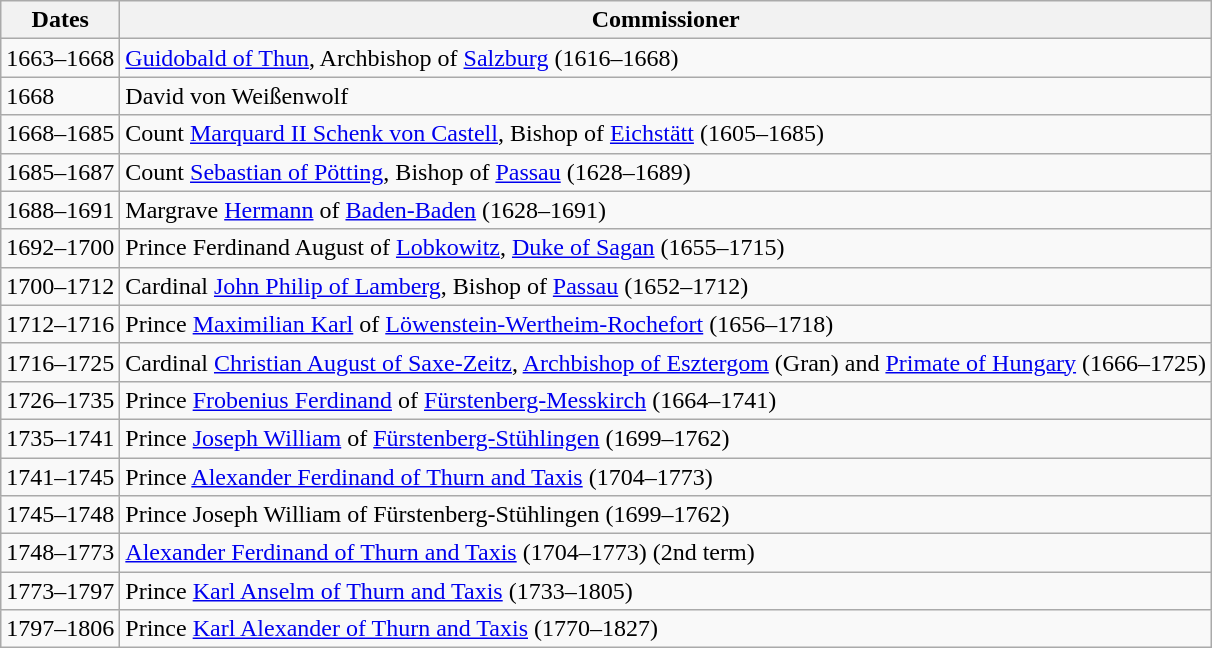<table class="wikitable">
<tr>
<th>Dates</th>
<th>Commissioner</th>
</tr>
<tr>
<td>1663–1668</td>
<td><a href='#'>Guidobald of Thun</a>, Archbishop of <a href='#'>Salzburg</a> (1616–1668)</td>
</tr>
<tr>
<td>1668</td>
<td>David von Weißenwolf</td>
</tr>
<tr>
<td>1668–1685</td>
<td>Count <a href='#'>Marquard II Schenk von Castell</a>, Bishop of <a href='#'>Eichstätt</a> (1605–1685)</td>
</tr>
<tr>
<td>1685–1687</td>
<td>Count <a href='#'>Sebastian of Pötting</a>, Bishop of <a href='#'>Passau</a> (1628–1689)</td>
</tr>
<tr>
<td>1688–1691</td>
<td>Margrave <a href='#'>Hermann</a> of <a href='#'>Baden-Baden</a> (1628–1691)</td>
</tr>
<tr>
<td>1692–1700</td>
<td>Prince Ferdinand August of <a href='#'>Lobkowitz</a>, <a href='#'>Duke of Sagan</a> (1655–1715)</td>
</tr>
<tr>
<td>1700–1712</td>
<td>Cardinal <a href='#'>John Philip of Lamberg</a>, Bishop of <a href='#'>Passau</a> (1652–1712)</td>
</tr>
<tr>
<td>1712–1716</td>
<td>Prince <a href='#'>Maximilian Karl</a> of <a href='#'>Löwenstein-Wertheim-Rochefort</a> (1656–1718)</td>
</tr>
<tr>
<td>1716–1725</td>
<td>Cardinal <a href='#'>Christian August of Saxe-Zeitz</a>, <a href='#'>Archbishop of Esztergom</a> (Gran) and <a href='#'>Primate of Hungary</a> (1666–1725)</td>
</tr>
<tr>
<td>1726–1735</td>
<td>Prince <a href='#'>Frobenius Ferdinand</a> of <a href='#'>Fürstenberg-Messkirch</a> (1664–1741)</td>
</tr>
<tr>
<td>1735–1741</td>
<td>Prince <a href='#'>Joseph William</a> of <a href='#'>Fürstenberg-Stühlingen</a> (1699–1762)</td>
</tr>
<tr>
<td>1741–1745</td>
<td>Prince <a href='#'>Alexander Ferdinand of Thurn and Taxis</a> (1704–1773)</td>
</tr>
<tr>
<td>1745–1748</td>
<td>Prince Joseph William of Fürstenberg-Stühlingen (1699–1762)</td>
</tr>
<tr>
<td>1748–1773</td>
<td><a href='#'>Alexander Ferdinand of Thurn and Taxis</a> (1704–1773) (2nd term)</td>
</tr>
<tr>
<td>1773–1797</td>
<td>Prince <a href='#'>Karl Anselm of Thurn and Taxis</a> (1733–1805)</td>
</tr>
<tr>
<td>1797–1806</td>
<td>Prince <a href='#'>Karl Alexander of Thurn and Taxis</a> (1770–1827)</td>
</tr>
</table>
